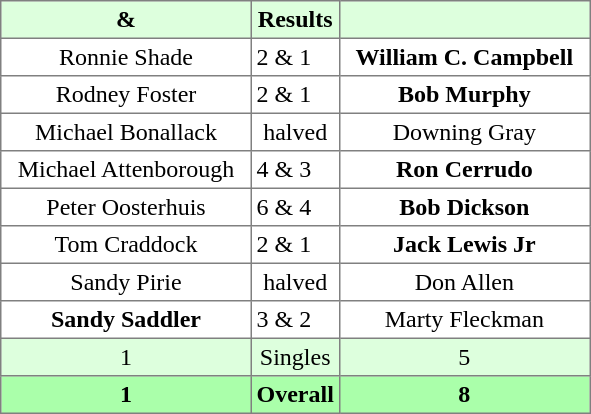<table border="1" cellpadding="3" style="border-collapse: collapse; text-align:center;">
<tr style="background:#ddffdd;">
<th width=160> & </th>
<th>Results</th>
<th width=160></th>
</tr>
<tr>
<td>Ronnie Shade</td>
<td align=left> 2 & 1</td>
<td><strong>William C. Campbell</strong></td>
</tr>
<tr>
<td>Rodney Foster</td>
<td align=left> 2 & 1</td>
<td><strong>Bob Murphy</strong></td>
</tr>
<tr>
<td>Michael Bonallack</td>
<td>halved</td>
<td>Downing Gray</td>
</tr>
<tr>
<td>Michael Attenborough</td>
<td align=left> 4 & 3</td>
<td><strong>Ron Cerrudo</strong></td>
</tr>
<tr>
<td>Peter Oosterhuis</td>
<td align=left> 6 & 4</td>
<td><strong>Bob Dickson</strong></td>
</tr>
<tr>
<td>Tom Craddock</td>
<td align=left> 2 & 1</td>
<td><strong>Jack Lewis Jr</strong></td>
</tr>
<tr>
<td>Sandy Pirie</td>
<td>halved</td>
<td>Don Allen</td>
</tr>
<tr>
<td><strong>Sandy Saddler</strong></td>
<td align=left> 3 & 2</td>
<td>Marty Fleckman</td>
</tr>
<tr style="background:#ddffdd;">
<td>1</td>
<td>Singles</td>
<td>5</td>
</tr>
<tr style="background:#aaffaa;">
<th>1</th>
<th>Overall</th>
<th>8</th>
</tr>
</table>
